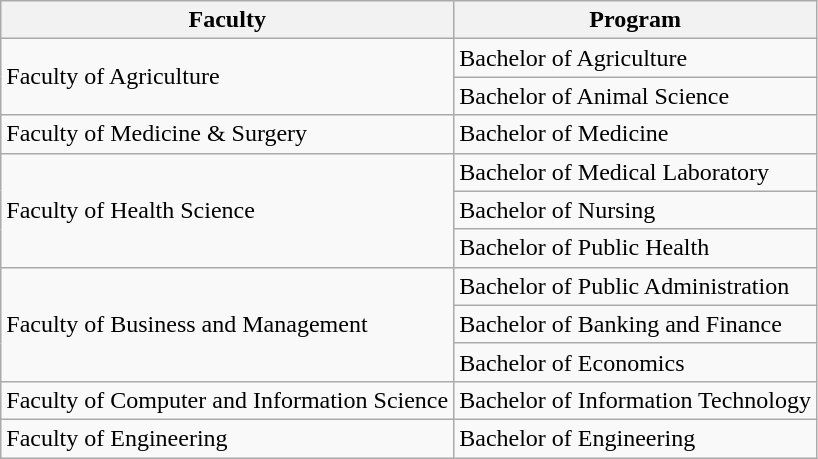<table class="wikitable">
<tr>
<th>Faculty</th>
<th>Program</th>
</tr>
<tr>
<td rowspan="2">Faculty  of Agriculture</td>
<td>Bachelor  of Agriculture</td>
</tr>
<tr>
<td>Bachelor  of Animal Science</td>
</tr>
<tr>
<td>Faculty  of Medicine & Surgery</td>
<td>Bachelor  of Medicine</td>
</tr>
<tr>
<td rowspan="3">Faculty  of Health Science</td>
<td>Bachelor  of Medical Laboratory</td>
</tr>
<tr>
<td>Bachelor  of Nursing</td>
</tr>
<tr>
<td>Bachelor  of Public Health</td>
</tr>
<tr>
<td rowspan="3">Faculty  of Business and Management</td>
<td>Bachelor  of Public Administration</td>
</tr>
<tr>
<td>Bachelor  of Banking and Finance</td>
</tr>
<tr>
<td>Bachelor  of Economics</td>
</tr>
<tr>
<td>Faculty  of Computer and Information Science</td>
<td>Bachelor  of Information Technology</td>
</tr>
<tr>
<td>Faculty  of Engineering</td>
<td>Bachelor  of Engineering</td>
</tr>
</table>
